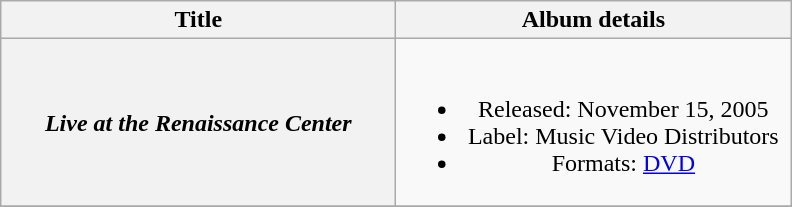<table class="wikitable plainrowheaders" style="text-align:center;">
<tr>
<th scope="col" style="width:16em;">Title</th>
<th scope="col" style="width:16em;">Album details</th>
</tr>
<tr>
<th scope="row"><em>Live at the Renaissance Center</em></th>
<td><br><ul><li>Released: November 15, 2005</li><li>Label: Music Video Distributors</li><li>Formats: <a href='#'>DVD</a></li></ul></td>
</tr>
<tr>
</tr>
</table>
